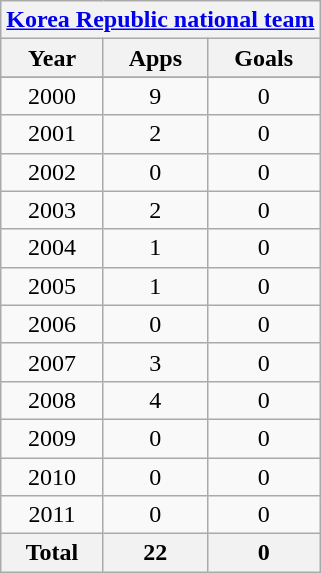<table class="wikitable" style="text-align:center">
<tr>
<th colspan=3><a href='#'>Korea Republic national team</a></th>
</tr>
<tr>
<th>Year</th>
<th>Apps</th>
<th>Goals</th>
</tr>
<tr>
</tr>
<tr>
<td>2000</td>
<td>9</td>
<td>0</td>
</tr>
<tr>
<td>2001</td>
<td>2</td>
<td>0</td>
</tr>
<tr>
<td>2002</td>
<td>0</td>
<td>0</td>
</tr>
<tr>
<td>2003</td>
<td>2</td>
<td>0</td>
</tr>
<tr>
<td>2004</td>
<td>1</td>
<td>0</td>
</tr>
<tr>
<td>2005</td>
<td>1</td>
<td>0</td>
</tr>
<tr>
<td>2006</td>
<td>0</td>
<td>0</td>
</tr>
<tr>
<td>2007</td>
<td>3</td>
<td>0</td>
</tr>
<tr>
<td>2008</td>
<td>4</td>
<td>0</td>
</tr>
<tr>
<td>2009</td>
<td>0</td>
<td>0</td>
</tr>
<tr>
<td>2010</td>
<td>0</td>
<td>0</td>
</tr>
<tr>
<td>2011</td>
<td>0</td>
<td>0</td>
</tr>
<tr>
<th>Total</th>
<th>22</th>
<th>0</th>
</tr>
</table>
